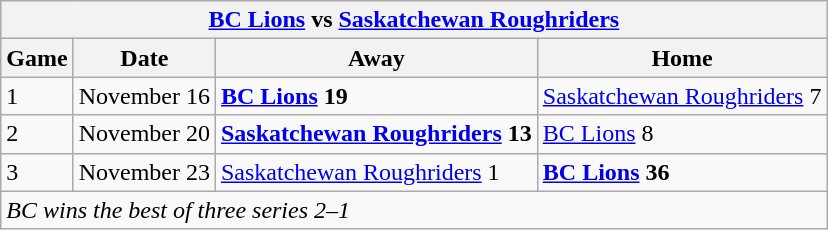<table class="wikitable">
<tr>
<th colspan="4"><a href='#'>BC Lions</a> vs <a href='#'>Saskatchewan Roughriders</a></th>
</tr>
<tr>
<th>Game</th>
<th>Date</th>
<th>Away</th>
<th>Home</th>
</tr>
<tr>
<td>1</td>
<td>November 16</td>
<td><strong><a href='#'>BC Lions</a> 19</strong></td>
<td><a href='#'>Saskatchewan Roughriders</a> 7</td>
</tr>
<tr>
<td>2</td>
<td>November 20</td>
<td><strong><a href='#'>Saskatchewan Roughriders</a> 13</strong></td>
<td><a href='#'>BC Lions</a> 8</td>
</tr>
<tr>
<td>3</td>
<td>November 23</td>
<td><a href='#'>Saskatchewan Roughriders</a> 1</td>
<td><strong><a href='#'>BC Lions</a> 36</strong></td>
</tr>
<tr>
<td colspan="4"><em>BC wins the best of three series 2–1</em></td>
</tr>
</table>
